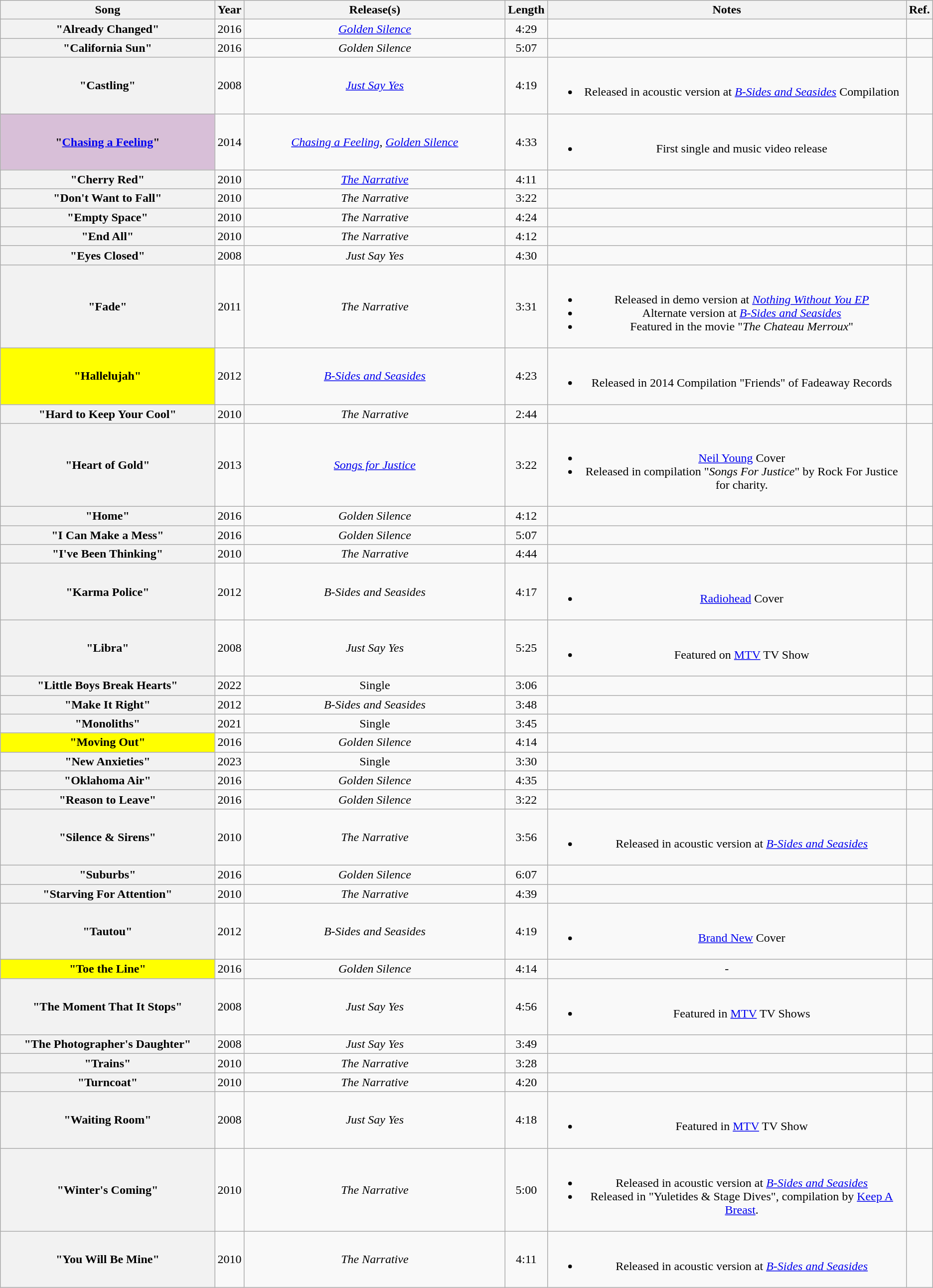<table class="wikitable sortable plainrowheaders" style="text-align:center;">
<tr>
<th scope="col" ! style="width:23%;">Song</th>
<th scope="col">Year</th>
<th scope="col" ! style="width:28%;">Release(s)</th>
<th scope="col">Length</th>
<th scope="col">Notes</th>
<th scope="col" class="unsortable">Ref.</th>
</tr>
<tr>
<th scope=row> "Already Changed"</th>
<td>2016</td>
<td><em><a href='#'>Golden Silence</a></em></td>
<td>4:29</td>
<td></td>
<td></td>
</tr>
<tr>
<th scope=row> "California Sun"</th>
<td>2016</td>
<td><em>Golden Silence</em></td>
<td>5:07</td>
<td></td>
<td></td>
</tr>
<tr>
<th scope=row> "Castling"</th>
<td>2008</td>
<td><a href='#'><em>Just Say Yes</em></a></td>
<td>4:19</td>
<td><br><ul><li>Released in acoustic version at<em> <a href='#'>B-Sides and Seasides</a></em> Compilation</li></ul></td>
<td></td>
</tr>
<tr>
<th scope="row" style="background-color:#D8BFD8"> "<a href='#'>Chasing a Feeling</a>" </th>
<td>2014</td>
<td><em><a href='#'>Chasing a Feeling</a></em>, <em><a href='#'>Golden Silence</a></em></td>
<td>4:33</td>
<td><br><ul><li>First single and music video release</li></ul></td>
<td></td>
</tr>
<tr>
<th scope=row> "Cherry Red"</th>
<td>2010</td>
<td><a href='#'><em>The Narrative</em></a></td>
<td>4:11</td>
<td></td>
<td></td>
</tr>
<tr>
<th scope=row> "Don't Want to Fall"</th>
<td>2010</td>
<td><em>The Narrative</em></td>
<td>3:22</td>
<td></td>
<td></td>
</tr>
<tr>
<th scope=row> "Empty Space"</th>
<td>2010</td>
<td><em>The Narrative</em></td>
<td>4:24</td>
<td></td>
<td></td>
</tr>
<tr>
<th scope=row> "End All"</th>
<td>2010</td>
<td><em>The Narrative</em></td>
<td>4:12</td>
<td></td>
<td></td>
</tr>
<tr>
<th scope=row> "Eyes Closed"</th>
<td>2008</td>
<td><em>Just Say Yes</em></td>
<td>4:30</td>
<td></td>
<td></td>
</tr>
<tr>
<th scope=row> "Fade"</th>
<td>2011</td>
<td><em>The Narrative</em></td>
<td>3:31</td>
<td><br><ul><li>Released in demo version at <a href='#'><em>Nothing Without You EP</em></a></li><li>Alternate version at <em><a href='#'>B-Sides and Seasides</a></em></li><li>Featured in the movie "<em>The Chateau Merroux</em>"</li></ul></td>
<td></td>
</tr>
<tr>
<th scope=row style="background-color:#ffff00"> "Hallelujah" </th>
<td>2012</td>
<td><em><a href='#'>B-Sides and Seasides</a></em></td>
<td>4:23</td>
<td><br><ul><li>Released in 2014 Compilation "Friends" of Fadeaway Records</li></ul></td>
<td></td>
</tr>
<tr>
<th scope=row> "Hard to Keep Your Cool"</th>
<td>2010</td>
<td><em>The Narrative</em></td>
<td>2:44</td>
<td></td>
<td></td>
</tr>
<tr>
<th scope=row> "Heart of Gold"</th>
<td>2013</td>
<td><em><a href='#'>Songs for Justice</a></em></td>
<td>3:22</td>
<td><br><ul><li><a href='#'>Neil Young</a> Cover</li><li>Released in compilation "<em>Songs For Justice</em>" by Rock For Justice for charity.</li></ul></td>
<td></td>
</tr>
<tr>
<th scope=row> "Home"</th>
<td>2016</td>
<td><em>Golden Silence</em></td>
<td>4:12</td>
<td></td>
<td></td>
</tr>
<tr>
<th scope=row> "I Can Make a Mess"</th>
<td>2016</td>
<td><em>Golden Silence</em></td>
<td>5:07</td>
<td></td>
<td></td>
</tr>
<tr>
<th scope=row> "I've Been Thinking"</th>
<td>2010</td>
<td><em>The Narrative</em></td>
<td>4:44</td>
<td></td>
<td></td>
</tr>
<tr>
<th scope=row> "Karma Police"</th>
<td>2012</td>
<td><em>B-Sides and Seasides</em></td>
<td>4:17</td>
<td><br><ul><li><a href='#'>Radiohead</a> Cover</li></ul></td>
<td></td>
</tr>
<tr>
<th scope=row> "Libra"</th>
<td>2008</td>
<td><em>Just Say Yes</em></td>
<td>5:25</td>
<td><br><ul><li>Featured on <a href='#'>MTV</a> TV Show</li></ul></td>
<td></td>
</tr>
<tr>
<th scope=row> "Little Boys Break Hearts"</th>
<td>2022</td>
<td>Single</td>
<td>3:06</td>
<td></td>
<td></td>
</tr>
<tr>
<th scope=row> "Make It Right"</th>
<td>2012</td>
<td><em>B-Sides and Seasides</em></td>
<td>3:48</td>
<td></td>
<td></td>
</tr>
<tr>
<th scope=row> "Monoliths"</th>
<td>2021</td>
<td>Single</td>
<td>3:45</td>
<td></td>
<td></td>
</tr>
<tr>
<th scope=row style="background-color:#ffff00"> "Moving Out" </th>
<td>2016</td>
<td><em>Golden Silence</em></td>
<td>4:14</td>
<td></td>
<td></td>
</tr>
<tr>
<th scope=row> "New Anxieties"</th>
<td>2023</td>
<td>Single</td>
<td>3:30</td>
<td></td>
<td></td>
</tr>
<tr>
<th scope=row> "Oklahoma Air"</th>
<td>2016</td>
<td><em>Golden Silence</em></td>
<td>4:35</td>
<td></td>
<td></td>
</tr>
<tr>
<th scope=row> "Reason to Leave"</th>
<td>2016</td>
<td><em>Golden Silence</em></td>
<td>3:22</td>
<td></td>
<td></td>
</tr>
<tr>
<th scope=row> "Silence & Sirens"</th>
<td>2010</td>
<td><em>The Narrative</em></td>
<td>3:56</td>
<td><br><ul><li>Released in acoustic version at <em><a href='#'>B-Sides and Seasides</a></em></li></ul></td>
<td></td>
</tr>
<tr>
<th scope=row> "Suburbs"</th>
<td>2016</td>
<td><em>Golden Silence</em></td>
<td>6:07</td>
<td></td>
<td></td>
</tr>
<tr>
<th scope=row> "Starving For Attention"</th>
<td>2010</td>
<td><em>The Narrative</em></td>
<td>4:39</td>
<td></td>
<td></td>
</tr>
<tr>
<th scope=row> "Tautou"</th>
<td>2012</td>
<td><em>B-Sides and Seasides</em></td>
<td>4:19</td>
<td><br><ul><li><a href='#'>Brand New</a> Cover</li></ul></td>
<td></td>
</tr>
<tr>
<th scope=row style="background-color:#ffff00"> "Toe the Line" </th>
<td>2016</td>
<td><em>Golden Silence</em></td>
<td>4:14</td>
<td>-</td>
<td></td>
</tr>
<tr>
<th scope=row> "The Moment That It Stops"</th>
<td>2008</td>
<td><em>Just Say Yes</em></td>
<td>4:56</td>
<td><br><ul><li>Featured in <a href='#'>MTV</a> TV Shows</li></ul></td>
<td></td>
</tr>
<tr>
<th scope=row> "The Photographer's Daughter"</th>
<td>2008</td>
<td><em>Just Say Yes</em></td>
<td>3:49</td>
<td></td>
<td></td>
</tr>
<tr>
<th scope=row> "Trains"</th>
<td>2010</td>
<td><em>The Narrative</em></td>
<td>3:28</td>
<td></td>
<td></td>
</tr>
<tr>
<th scope=row> "Turncoat"</th>
<td>2010</td>
<td><em>The Narrative</em></td>
<td>4:20</td>
<td></td>
<td></td>
</tr>
<tr>
<th scope=row> "Waiting Room"</th>
<td>2008</td>
<td><em>Just Say Yes</em></td>
<td>4:18</td>
<td><br><ul><li>Featured in <a href='#'>MTV</a> TV Show</li></ul></td>
<td></td>
</tr>
<tr>
<th scope=row> "Winter's Coming"</th>
<td>2010</td>
<td><em>The Narrative</em></td>
<td>5:00</td>
<td><br><ul><li>Released in acoustic version at <em><a href='#'>B-Sides and Seasides</a></em></li><li>Released in "Yuletides & Stage Dives", compilation by <a href='#'>Keep A Breast</a>.</li></ul></td>
<td></td>
</tr>
<tr>
<th scope=row> "You Will Be Mine"</th>
<td>2010</td>
<td><em>The Narrative</em></td>
<td>4:11</td>
<td><br><ul><li>Released in acoustic version at<em> <a href='#'>B-Sides and Seasides</a></em></li></ul></td>
<td></td>
</tr>
</table>
